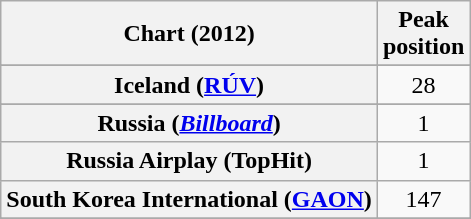<table class="wikitable sortable plainrowheaders" style="text-align:center;">
<tr>
<th scope="col">Chart (2012)</th>
<th scope="col">Peak<br>position</th>
</tr>
<tr>
</tr>
<tr>
</tr>
<tr>
<th scope="row">Iceland (<a href='#'>RÚV</a>)</th>
<td>28</td>
</tr>
<tr>
</tr>
<tr>
<th scope="row">Russia (<a href='#'><em>Billboard</em></a>)</th>
<td style="text-align:center;">1</td>
</tr>
<tr>
<th scope="row">Russia Airplay (TopHit)</th>
<td>1</td>
</tr>
<tr>
<th scope="row">South Korea International (<a href='#'>GAON</a>)</th>
<td>147</td>
</tr>
<tr>
</tr>
<tr>
</tr>
</table>
